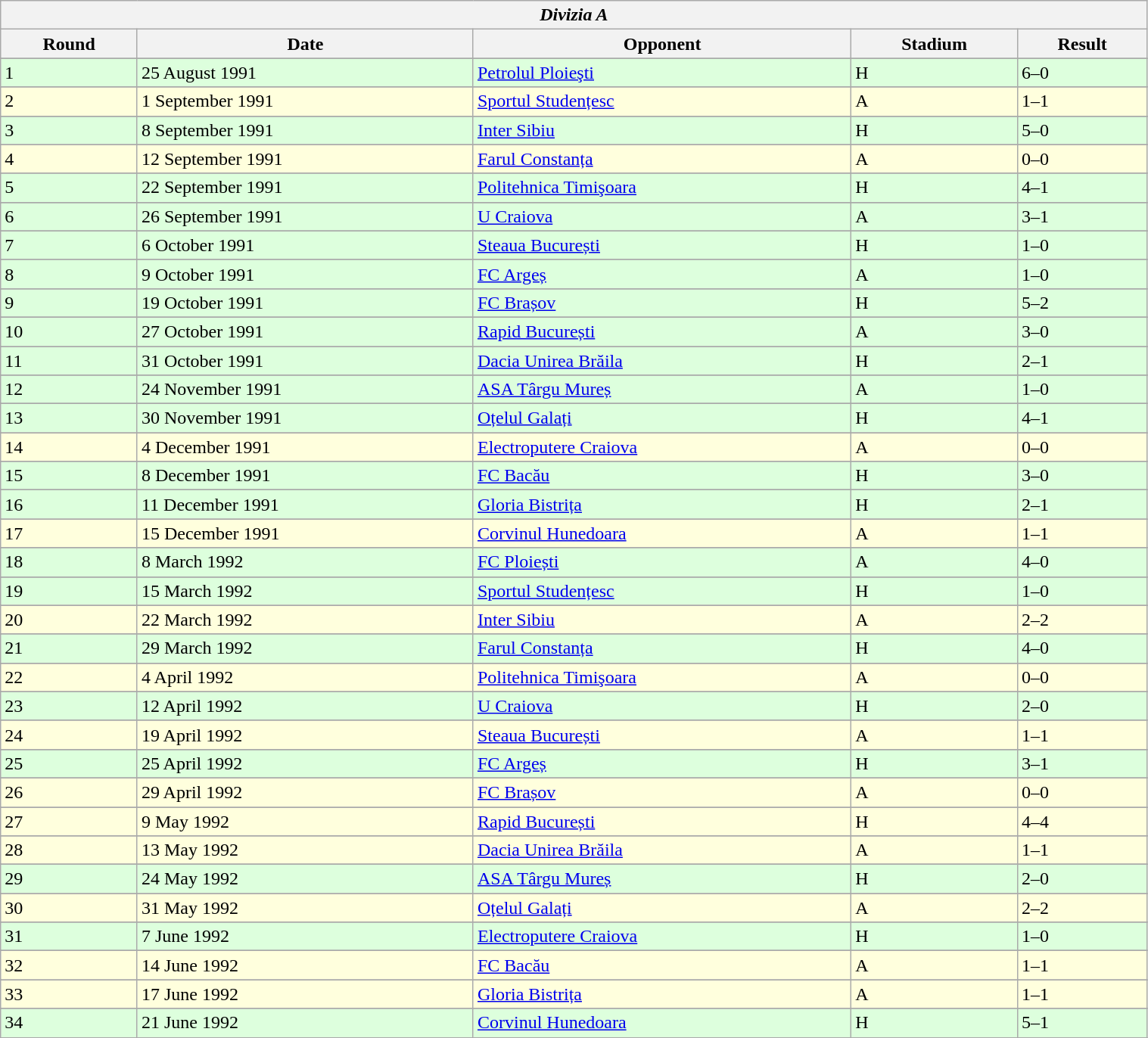<table class="wikitable" style="width:80%;">
<tr>
<th colspan="5" style="text-align:center;"><em>Divizia A</em></th>
</tr>
<tr>
<th>Round</th>
<th>Date</th>
<th>Opponent</th>
<th>Stadium</th>
<th>Result</th>
</tr>
<tr>
</tr>
<tr bgcolor="#ddffdd">
<td>1</td>
<td>25 August 1991</td>
<td><a href='#'>Petrolul Ploieşti</a></td>
<td>H</td>
<td>6–0</td>
</tr>
<tr>
</tr>
<tr bgcolor="#ffffdd">
<td>2</td>
<td>1 September 1991</td>
<td><a href='#'>Sportul Studențesc</a></td>
<td>A</td>
<td>1–1</td>
</tr>
<tr>
</tr>
<tr bgcolor="#ddffdd">
<td>3</td>
<td>8 September 1991</td>
<td><a href='#'>Inter Sibiu</a></td>
<td>H</td>
<td>5–0</td>
</tr>
<tr>
</tr>
<tr bgcolor="#ffffdd">
<td>4</td>
<td>12 September 1991</td>
<td><a href='#'>Farul Constanța</a></td>
<td>A</td>
<td>0–0</td>
</tr>
<tr>
</tr>
<tr bgcolor="#ddffdd">
<td>5</td>
<td>22 September 1991</td>
<td><a href='#'>Politehnica Timişoara</a></td>
<td>H</td>
<td>4–1</td>
</tr>
<tr>
</tr>
<tr bgcolor="#ddffdd">
<td>6</td>
<td>26 September 1991</td>
<td><a href='#'>U Craiova</a></td>
<td>A</td>
<td>3–1</td>
</tr>
<tr>
</tr>
<tr bgcolor="#ddffdd">
<td>7</td>
<td>6 October 1991</td>
<td><a href='#'>Steaua București</a></td>
<td>H</td>
<td>1–0</td>
</tr>
<tr>
</tr>
<tr bgcolor="#ddffdd">
<td>8</td>
<td>9 October 1991</td>
<td><a href='#'>FC Argeș</a></td>
<td>A</td>
<td>1–0</td>
</tr>
<tr>
</tr>
<tr bgcolor="#ddffdd">
<td>9</td>
<td>19 October 1991</td>
<td><a href='#'>FC Brașov</a></td>
<td>H</td>
<td>5–2</td>
</tr>
<tr>
</tr>
<tr bgcolor="#ddffdd">
<td>10</td>
<td>27 October 1991</td>
<td><a href='#'>Rapid București</a></td>
<td>A</td>
<td>3–0</td>
</tr>
<tr>
</tr>
<tr bgcolor="#ddffdd">
<td>11</td>
<td>31 October 1991</td>
<td><a href='#'>Dacia Unirea Brăila</a></td>
<td>H</td>
<td>2–1</td>
</tr>
<tr>
</tr>
<tr bgcolor="#ddffdd">
<td>12</td>
<td>24 November 1991</td>
<td><a href='#'>ASA Târgu Mureș</a></td>
<td>A</td>
<td>1–0</td>
</tr>
<tr>
</tr>
<tr bgcolor="#ddffdd">
<td>13</td>
<td>30 November 1991</td>
<td><a href='#'>Oțelul Galați</a></td>
<td>H</td>
<td>4–1</td>
</tr>
<tr>
</tr>
<tr bgcolor="#ffffdd">
<td>14</td>
<td>4 December 1991</td>
<td><a href='#'>Electroputere Craiova</a></td>
<td>A</td>
<td>0–0</td>
</tr>
<tr>
</tr>
<tr bgcolor="#ddffdd">
<td>15</td>
<td>8 December 1991</td>
<td><a href='#'>FC Bacău</a></td>
<td>H</td>
<td>3–0</td>
</tr>
<tr>
</tr>
<tr bgcolor="#ddffdd">
<td>16</td>
<td>11 December 1991</td>
<td><a href='#'>Gloria Bistrița</a></td>
<td>H</td>
<td>2–1</td>
</tr>
<tr>
</tr>
<tr bgcolor="#ffffdd">
<td>17</td>
<td>15 December 1991</td>
<td><a href='#'>Corvinul Hunedoara</a></td>
<td>A</td>
<td>1–1</td>
</tr>
<tr>
</tr>
<tr bgcolor="#ddffdd">
<td>18</td>
<td>8 March 1992</td>
<td><a href='#'>FC Ploiești</a></td>
<td>A</td>
<td>4–0</td>
</tr>
<tr>
</tr>
<tr bgcolor="#ddffdd">
<td>19</td>
<td>15 March 1992</td>
<td><a href='#'>Sportul Studențesc</a></td>
<td>H</td>
<td>1–0</td>
</tr>
<tr>
</tr>
<tr bgcolor="#ffffdd">
<td>20</td>
<td>22 March 1992</td>
<td><a href='#'>Inter Sibiu</a></td>
<td>A</td>
<td>2–2</td>
</tr>
<tr>
</tr>
<tr bgcolor="#ddffdd">
<td>21</td>
<td>29 March 1992</td>
<td><a href='#'>Farul Constanța</a></td>
<td>H</td>
<td>4–0</td>
</tr>
<tr>
</tr>
<tr bgcolor="#ffffdd">
<td>22</td>
<td>4 April 1992</td>
<td><a href='#'>Politehnica Timişoara</a></td>
<td>A</td>
<td>0–0</td>
</tr>
<tr>
</tr>
<tr bgcolor="#ddffdd">
<td>23</td>
<td>12 April 1992</td>
<td><a href='#'>U Craiova</a></td>
<td>H</td>
<td>2–0</td>
</tr>
<tr>
</tr>
<tr bgcolor="#ffffdd">
<td>24</td>
<td>19 April 1992</td>
<td><a href='#'>Steaua București</a></td>
<td>A</td>
<td>1–1</td>
</tr>
<tr>
</tr>
<tr bgcolor="#ddffdd">
<td>25</td>
<td>25 April 1992</td>
<td><a href='#'>FC Argeș</a></td>
<td>H</td>
<td>3–1</td>
</tr>
<tr>
</tr>
<tr bgcolor="#ffffdd">
<td>26</td>
<td>29 April 1992</td>
<td><a href='#'>FC Brașov</a></td>
<td>A</td>
<td>0–0</td>
</tr>
<tr>
</tr>
<tr bgcolor="#ffffdd">
<td>27</td>
<td>9 May 1992</td>
<td><a href='#'>Rapid București</a></td>
<td>H</td>
<td>4–4</td>
</tr>
<tr>
</tr>
<tr bgcolor="#ffffdd">
<td>28</td>
<td>13 May 1992</td>
<td><a href='#'>Dacia Unirea Brăila</a></td>
<td>A</td>
<td>1–1</td>
</tr>
<tr>
</tr>
<tr bgcolor="#ddffdd">
<td>29</td>
<td>24 May 1992</td>
<td><a href='#'>ASA Târgu Mureș</a></td>
<td>H</td>
<td>2–0</td>
</tr>
<tr>
</tr>
<tr bgcolor="#ffffdd">
<td>30</td>
<td>31 May 1992</td>
<td><a href='#'>Oțelul Galați</a></td>
<td>A</td>
<td>2–2</td>
</tr>
<tr>
</tr>
<tr bgcolor="#ddffdd">
<td>31</td>
<td>7 June 1992</td>
<td><a href='#'>Electroputere Craiova</a></td>
<td>H</td>
<td>1–0</td>
</tr>
<tr>
</tr>
<tr bgcolor="#ffffdd">
<td>32</td>
<td>14 June 1992</td>
<td><a href='#'>FC Bacău</a></td>
<td>A</td>
<td>1–1</td>
</tr>
<tr>
</tr>
<tr bgcolor="#ffffdd">
<td>33</td>
<td>17 June 1992</td>
<td><a href='#'>Gloria Bistrița</a></td>
<td>A</td>
<td>1–1</td>
</tr>
<tr>
</tr>
<tr bgcolor="#ddffdd">
<td>34</td>
<td>21 June 1992</td>
<td><a href='#'>Corvinul Hunedoara</a></td>
<td>H</td>
<td>5–1</td>
</tr>
<tr>
</tr>
</table>
